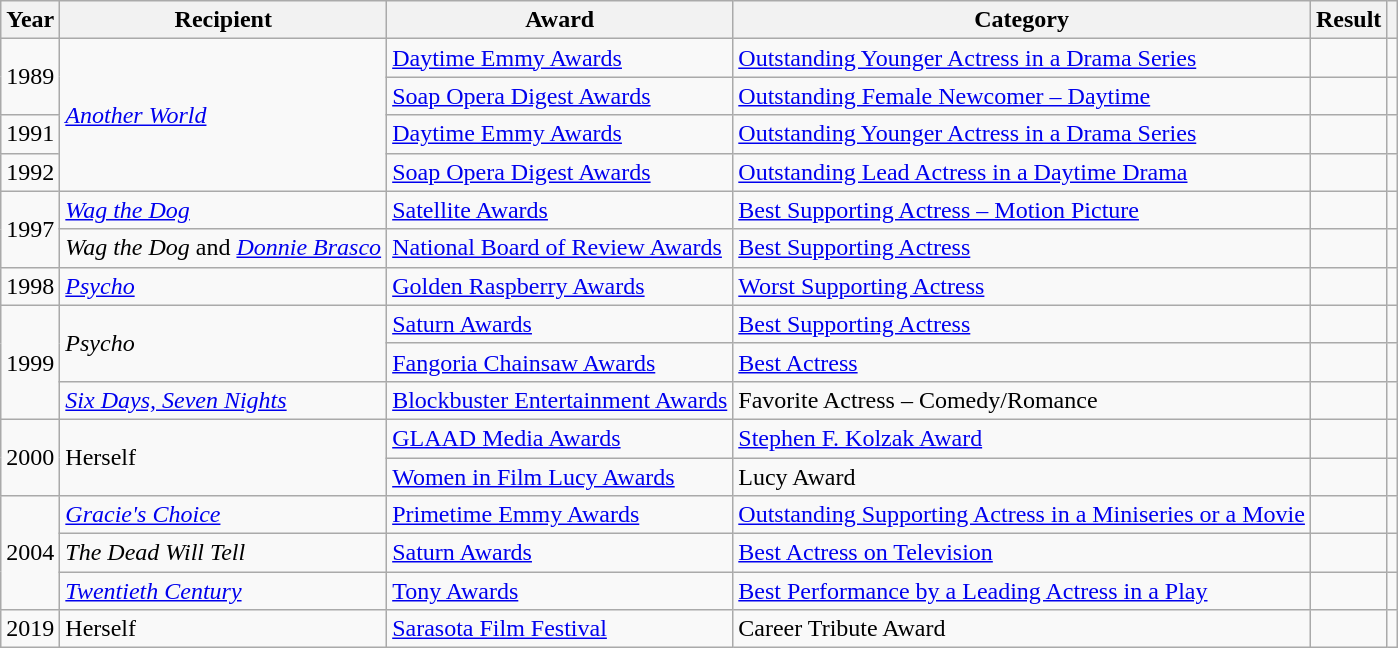<table class="wikitable sortable">
<tr>
<th>Year</th>
<th>Recipient</th>
<th>Award</th>
<th>Category</th>
<th>Result</th>
<th class="unsortable"></th>
</tr>
<tr>
<td rowspan="2">1989</td>
<td rowspan="4"><em><a href='#'>Another World</a></em></td>
<td><a href='#'>Daytime Emmy Awards</a></td>
<td><a href='#'>Outstanding Younger Actress in a Drama Series</a></td>
<td></td>
<td></td>
</tr>
<tr>
<td><a href='#'>Soap Opera Digest Awards</a></td>
<td><a href='#'>Outstanding Female Newcomer – Daytime</a></td>
<td></td>
<td></td>
</tr>
<tr>
<td>1991</td>
<td><a href='#'>Daytime Emmy Awards</a></td>
<td><a href='#'>Outstanding Younger Actress in a Drama Series</a></td>
<td></td>
<td></td>
</tr>
<tr>
<td>1992</td>
<td><a href='#'>Soap Opera Digest Awards</a></td>
<td><a href='#'>Outstanding Lead Actress in a Daytime Drama</a></td>
<td></td>
<td></td>
</tr>
<tr>
<td rowspan="2">1997</td>
<td><em><a href='#'>Wag the Dog</a></em></td>
<td><a href='#'>Satellite Awards</a></td>
<td><a href='#'>Best Supporting Actress – Motion Picture</a></td>
<td></td>
<td></td>
</tr>
<tr>
<td><em>Wag the Dog</em> and <em><a href='#'>Donnie Brasco</a></em></td>
<td><a href='#'>National Board of Review Awards</a></td>
<td><a href='#'>Best Supporting Actress</a></td>
<td></td>
<td></td>
</tr>
<tr>
<td>1998</td>
<td><em><a href='#'>Psycho</a></em></td>
<td><a href='#'>Golden Raspberry Awards</a></td>
<td><a href='#'>Worst Supporting Actress</a></td>
<td></td>
<td></td>
</tr>
<tr>
<td rowspan="3">1999</td>
<td rowspan="2"><em>Psycho</em></td>
<td><a href='#'>Saturn Awards</a></td>
<td><a href='#'>Best Supporting Actress</a></td>
<td></td>
<td></td>
</tr>
<tr>
<td><a href='#'>Fangoria Chainsaw Awards</a></td>
<td><a href='#'>Best Actress</a></td>
<td></td>
<td></td>
</tr>
<tr>
<td><em><a href='#'>Six Days, Seven Nights</a></em></td>
<td><a href='#'>Blockbuster Entertainment Awards</a></td>
<td>Favorite Actress – Comedy/Romance</td>
<td></td>
<td></td>
</tr>
<tr>
<td rowspan="2">2000</td>
<td rowspan="2">Herself</td>
<td><a href='#'>GLAAD Media Awards</a></td>
<td><a href='#'>Stephen F. Kolzak Award</a></td>
<td></td>
<td></td>
</tr>
<tr>
<td><a href='#'>Women in Film Lucy Awards</a></td>
<td>Lucy Award</td>
<td></td>
<td></td>
</tr>
<tr>
<td rowspan="3">2004</td>
<td><em><a href='#'>Gracie's Choice</a></em></td>
<td><a href='#'>Primetime Emmy Awards</a></td>
<td><a href='#'>Outstanding Supporting Actress in a Miniseries or a Movie</a></td>
<td></td>
<td></td>
</tr>
<tr>
<td><em>The Dead Will Tell</em></td>
<td><a href='#'>Saturn Awards</a></td>
<td><a href='#'>Best Actress on Television</a></td>
<td></td>
<td></td>
</tr>
<tr>
<td><em><a href='#'>Twentieth Century</a></em></td>
<td><a href='#'>Tony Awards</a></td>
<td><a href='#'>Best Performance by a Leading Actress in a Play</a></td>
<td></td>
<td></td>
</tr>
<tr>
<td>2019</td>
<td>Herself</td>
<td><a href='#'>Sarasota Film Festival</a></td>
<td>Career Tribute Award</td>
<td></td>
<td></td>
</tr>
</table>
